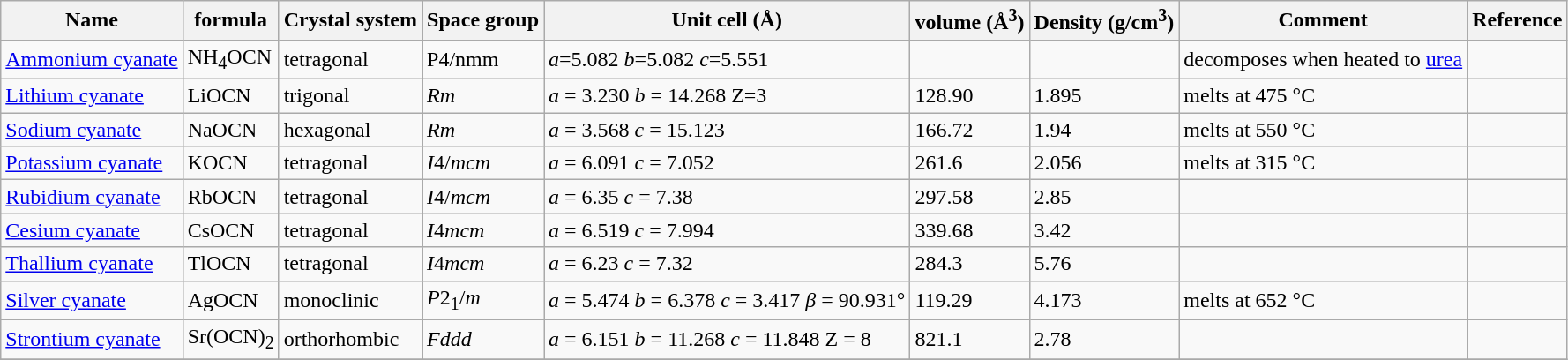<table class="wikitable">
<tr>
<th>Name</th>
<th>formula</th>
<th>Crystal system</th>
<th>Space group</th>
<th>Unit cell (Å)</th>
<th>volume (Å<sup>3</sup>)</th>
<th>Density (g/cm<sup>3</sup>)</th>
<th>Comment</th>
<th>Reference</th>
</tr>
<tr>
<td><a href='#'>Ammonium cyanate</a></td>
<td>NH<sub>4</sub>OCN</td>
<td>tetragonal</td>
<td>P4/nmm</td>
<td><em>a</em>=5.082 <em>b</em>=5.082 <em>c</em>=5.551</td>
<td></td>
<td></td>
<td>decomposes when heated to <a href='#'>urea</a></td>
<td></td>
</tr>
<tr>
<td><a href='#'>Lithium cyanate</a></td>
<td>LiOCN</td>
<td>trigonal</td>
<td><em>R</em><em>m</em></td>
<td><em>a</em> = 3.230 <em>b</em> = 14.268 Z=3</td>
<td>128.90</td>
<td>1.895</td>
<td>melts at 475 °C</td>
<td></td>
</tr>
<tr>
<td><a href='#'>Sodium cyanate</a></td>
<td>NaOCN</td>
<td>hexagonal</td>
<td><em>R</em><em>m</em></td>
<td><em>a</em> = 3.568 <em>c</em> = 15.123</td>
<td>166.72</td>
<td>1.94</td>
<td>melts at 550 °C</td>
<td></td>
</tr>
<tr>
<td><a href='#'>Potassium cyanate</a></td>
<td>KOCN</td>
<td>tetragonal</td>
<td><em>I</em>4/<em>mcm</em></td>
<td><em>a</em> = 6.091 <em>c</em> = 7.052</td>
<td>261.6</td>
<td>2.056</td>
<td>melts at 315 °C</td>
<td></td>
</tr>
<tr>
<td><a href='#'>Rubidium cyanate</a></td>
<td>RbOCN</td>
<td>tetragonal</td>
<td><em>I</em>4/<em>mcm</em></td>
<td><em>a</em> = 6.35 <em>c</em> = 7.38</td>
<td>297.58</td>
<td>2.85</td>
<td></td>
<td></td>
</tr>
<tr>
<td><a href='#'>Cesium cyanate</a></td>
<td>CsOCN</td>
<td>tetragonal</td>
<td><em>I</em>4<em>mcm</em></td>
<td><em>a</em> = 6.519 <em>c</em> = 7.994</td>
<td>339.68</td>
<td>3.42</td>
<td></td>
<td></td>
</tr>
<tr>
<td><a href='#'>Thallium cyanate</a></td>
<td>TlOCN</td>
<td>tetragonal</td>
<td><em>I</em>4<em>mcm</em></td>
<td><em>a</em> = 6.23 <em>c</em> = 7.32</td>
<td>284.3</td>
<td>5.76</td>
<td></td>
<td></td>
</tr>
<tr>
<td><a href='#'>Silver cyanate</a></td>
<td>AgOCN</td>
<td>monoclinic</td>
<td><em>P</em>2<sub>1</sub>/<em>m</em></td>
<td><em>a</em> = 5.474 <em>b</em> = 6.378 <em>c</em> = 3.417 <em>β</em> = 90.931°</td>
<td>119.29</td>
<td>4.173</td>
<td>melts at 652 °C</td>
<td></td>
</tr>
<tr>
<td><a href='#'>Strontium cyanate</a></td>
<td>Sr(OCN)<sub>2</sub></td>
<td>orthorhombic</td>
<td><em>Fddd</em></td>
<td><em>a</em> = 6.151 <em>b</em> = 11.268 <em>c</em> = 11.848 Z = 8</td>
<td>821.1</td>
<td>2.78</td>
<td></td>
<td></td>
</tr>
<tr>
</tr>
</table>
